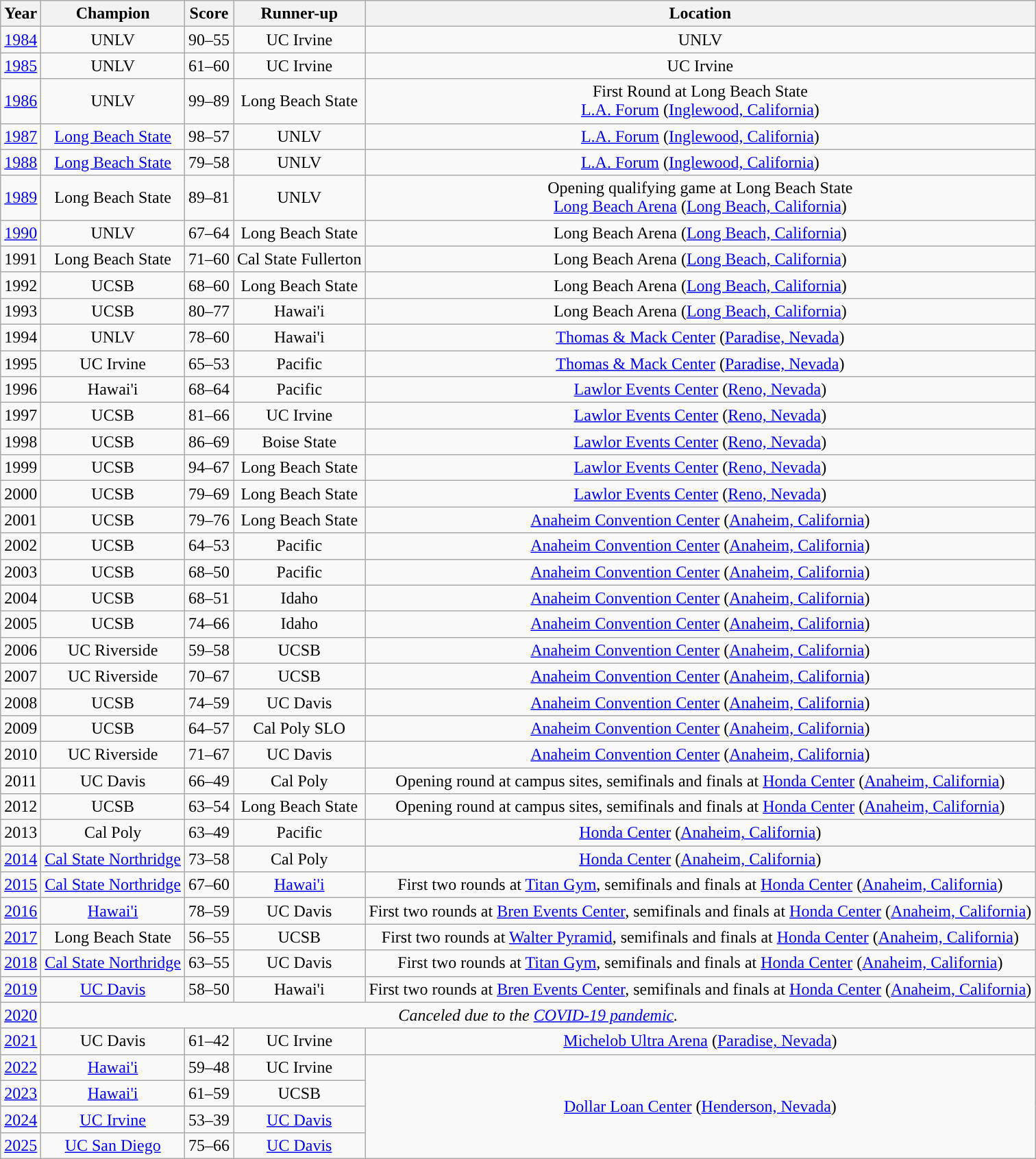<table class="wikitable sortable" style="text-align:center">
<tr>
<th width=px>Year</th>
<th width=px>Champion</th>
<th width=px>Score</th>
<th width=px>Runner-up</th>
<th width=px>Location</th>
</tr>
<tr>
<td><a href='#'>1984</a></td>
<td>UNLV</td>
<td>90–55</td>
<td UC Irvine Anteaters>UC Irvine</td>
<td>UNLV</td>
</tr>
<tr>
<td><a href='#'>1985</a></td>
<td>UNLV</td>
<td>61–60</td>
<td>UC Irvine</td>
<td>UC Irvine</td>
</tr>
<tr>
<td><a href='#'>1986</a></td>
<td>UNLV</td>
<td>99–89</td>
<td>Long Beach State</td>
<td>First Round at Long Beach State<br><a href='#'>L.A. Forum</a> (<a href='#'>Inglewood, California</a>)</td>
</tr>
<tr>
<td><a href='#'>1987</a></td>
<td><a href='#'>Long Beach State</a></td>
<td>98–57</td>
<td>UNLV</td>
<td><a href='#'>L.A. Forum</a> (<a href='#'>Inglewood, California</a>)</td>
</tr>
<tr>
<td><a href='#'>1988</a></td>
<td><a href='#'>Long Beach State</a></td>
<td>79–58</td>
<td>UNLV</td>
<td><a href='#'>L.A. Forum</a> (<a href='#'>Inglewood, California</a>)</td>
</tr>
<tr>
<td><a href='#'>1989</a></td>
<td>Long Beach State</td>
<td>89–81</td>
<td>UNLV</td>
<td>Opening qualifying game at Long Beach State<br><a href='#'>Long Beach Arena</a> (<a href='#'>Long Beach, California</a>)</td>
</tr>
<tr>
<td><a href='#'>1990</a></td>
<td>UNLV</td>
<td>67–64</td>
<td>Long Beach State</td>
<td>Long Beach Arena (<a href='#'>Long Beach, California</a>)</td>
</tr>
<tr>
<td>1991</td>
<td>Long Beach State</td>
<td>71–60</td>
<td>Cal State Fullerton</td>
<td>Long Beach Arena (<a href='#'>Long Beach, California</a>)</td>
</tr>
<tr>
<td>1992</td>
<td>UCSB</td>
<td>68–60</td>
<td>Long Beach State</td>
<td>Long Beach Arena (<a href='#'>Long Beach, California</a>)</td>
</tr>
<tr>
<td>1993</td>
<td>UCSB</td>
<td>80–77</td>
<td>Hawai'i</td>
<td>Long Beach Arena (<a href='#'>Long Beach, California</a>)</td>
</tr>
<tr>
<td>1994</td>
<td>UNLV</td>
<td>78–60</td>
<td>Hawai'i</td>
<td><a href='#'>Thomas & Mack Center</a> (<a href='#'>Paradise, Nevada</a>)</td>
</tr>
<tr>
<td>1995</td>
<td>UC Irvine</td>
<td>65–53</td>
<td>Pacific</td>
<td><a href='#'>Thomas & Mack Center</a> (<a href='#'>Paradise, Nevada</a>)</td>
</tr>
<tr>
<td>1996</td>
<td>Hawai'i</td>
<td>68–64</td>
<td>Pacific</td>
<td><a href='#'>Lawlor Events Center</a> (<a href='#'>Reno, Nevada</a>)</td>
</tr>
<tr>
<td>1997</td>
<td>UCSB</td>
<td>81–66</td>
<td>UC Irvine</td>
<td><a href='#'>Lawlor Events Center</a> (<a href='#'>Reno, Nevada</a>)</td>
</tr>
<tr>
<td>1998</td>
<td>UCSB</td>
<td>86–69</td>
<td>Boise State</td>
<td><a href='#'>Lawlor Events Center</a> (<a href='#'>Reno, Nevada</a>)</td>
</tr>
<tr>
<td>1999</td>
<td>UCSB</td>
<td>94–67</td>
<td>Long Beach State</td>
<td><a href='#'>Lawlor Events Center</a> (<a href='#'>Reno, Nevada</a>)</td>
</tr>
<tr>
<td>2000</td>
<td>UCSB</td>
<td>79–69</td>
<td>Long Beach State</td>
<td><a href='#'>Lawlor Events Center</a> (<a href='#'>Reno, Nevada</a>)</td>
</tr>
<tr>
<td>2001</td>
<td>UCSB</td>
<td>79–76</td>
<td>Long Beach State</td>
<td><a href='#'>Anaheim Convention Center</a> (<a href='#'>Anaheim, California</a>)</td>
</tr>
<tr>
<td>2002</td>
<td>UCSB</td>
<td>64–53</td>
<td>Pacific</td>
<td><a href='#'>Anaheim Convention Center</a> (<a href='#'>Anaheim, California</a>)</td>
</tr>
<tr>
<td>2003</td>
<td>UCSB</td>
<td>68–50</td>
<td>Pacific</td>
<td><a href='#'>Anaheim Convention Center</a> (<a href='#'>Anaheim, California</a>)</td>
</tr>
<tr>
<td>2004</td>
<td>UCSB</td>
<td>68–51</td>
<td>Idaho</td>
<td><a href='#'>Anaheim Convention Center</a> (<a href='#'>Anaheim, California</a>)</td>
</tr>
<tr>
<td>2005</td>
<td>UCSB</td>
<td>74–66</td>
<td>Idaho</td>
<td><a href='#'>Anaheim Convention Center</a> (<a href='#'>Anaheim, California</a>)</td>
</tr>
<tr>
<td>2006</td>
<td>UC Riverside</td>
<td>59–58</td>
<td>UCSB</td>
<td><a href='#'>Anaheim Convention Center</a> (<a href='#'>Anaheim, California</a>)</td>
</tr>
<tr>
<td>2007</td>
<td>UC Riverside</td>
<td>70–67</td>
<td>UCSB</td>
<td><a href='#'>Anaheim Convention Center</a> (<a href='#'>Anaheim, California</a>)</td>
</tr>
<tr>
<td>2008</td>
<td>UCSB</td>
<td>74–59</td>
<td>UC Davis</td>
<td><a href='#'>Anaheim Convention Center</a> (<a href='#'>Anaheim, California</a>)</td>
</tr>
<tr>
<td>2009</td>
<td>UCSB</td>
<td>64–57</td>
<td>Cal Poly SLO</td>
<td><a href='#'>Anaheim Convention Center</a> (<a href='#'>Anaheim, California</a>)</td>
</tr>
<tr>
<td>2010</td>
<td>UC Riverside</td>
<td>71–67</td>
<td>UC Davis</td>
<td><a href='#'>Anaheim Convention Center</a> (<a href='#'>Anaheim, California</a>)</td>
</tr>
<tr>
<td>2011</td>
<td>UC Davis</td>
<td>66–49</td>
<td>Cal Poly</td>
<td>Opening round at campus sites, semifinals and finals at <a href='#'>Honda Center</a> (<a href='#'>Anaheim, California</a>)</td>
</tr>
<tr>
<td>2012</td>
<td>UCSB</td>
<td>63–54</td>
<td>Long Beach State</td>
<td>Opening round at campus sites, semifinals and finals at <a href='#'>Honda Center</a> (<a href='#'>Anaheim, California</a>)</td>
</tr>
<tr>
<td>2013</td>
<td>Cal Poly</td>
<td>63–49</td>
<td>Pacific</td>
<td><a href='#'>Honda Center</a> (<a href='#'>Anaheim, California</a>)</td>
</tr>
<tr>
<td><a href='#'>2014</a></td>
<td><a href='#'>Cal State Northridge</a></td>
<td>73–58</td>
<td>Cal Poly</td>
<td><a href='#'>Honda Center</a> (<a href='#'>Anaheim, California</a>)</td>
</tr>
<tr>
<td><a href='#'>2015</a></td>
<td><a href='#'>Cal State Northridge</a></td>
<td>67–60</td>
<td><a href='#'>Hawai'i</a></td>
<td>First two rounds at <a href='#'>Titan Gym</a>, semifinals and finals at <a href='#'>Honda Center</a> (<a href='#'>Anaheim, California</a>)</td>
</tr>
<tr>
<td><a href='#'>2016</a></td>
<td><a href='#'>Hawai'i</a></td>
<td>78–59</td>
<td>UC Davis</td>
<td>First two rounds at <a href='#'>Bren Events Center</a>, semifinals and finals at <a href='#'>Honda Center</a> (<a href='#'>Anaheim, California</a>)</td>
</tr>
<tr>
<td><a href='#'>2017</a></td>
<td>Long Beach State</td>
<td>56–55</td>
<td>UCSB</td>
<td>First two rounds at <a href='#'>Walter Pyramid</a>, semifinals and finals at <a href='#'>Honda Center</a> (<a href='#'>Anaheim, California</a>)</td>
</tr>
<tr>
<td><a href='#'>2018</a></td>
<td><a href='#'>Cal State Northridge</a></td>
<td>63–55</td>
<td>UC Davis</td>
<td>First two rounds at <a href='#'>Titan Gym</a>, semifinals and finals at <a href='#'>Honda Center</a> (<a href='#'>Anaheim, California</a>)</td>
</tr>
<tr>
<td><a href='#'>2019</a></td>
<td><a href='#'>UC Davis</a></td>
<td>58–50</td>
<td>Hawai'i</td>
<td>First two rounds at <a href='#'>Bren Events Center</a>, semifinals and finals at <a href='#'>Honda Center</a> (<a href='#'>Anaheim, California</a>)</td>
</tr>
<tr>
<td><a href='#'>2020</a></td>
<td colspan="4"><em>Canceled due to the <a href='#'>COVID-19 pandemic</a>.</em></td>
</tr>
<tr>
<td><a href='#'>2021</a></td>
<td>UC Davis</td>
<td>61–42</td>
<td>UC Irvine</td>
<td><a href='#'>Michelob Ultra Arena</a> (<a href='#'>Paradise, Nevada</a>)</td>
</tr>
<tr>
<td><a href='#'>2022</a></td>
<td><a href='#'>Hawai'i</a></td>
<td>59–48</td>
<td>UC Irvine</td>
<td rowspan="4"><a href='#'>Dollar Loan Center</a> (<a href='#'>Henderson, Nevada</a>)</td>
</tr>
<tr>
<td><a href='#'>2023</a></td>
<td><a href='#'>Hawai'i</a></td>
<td>61–59</td>
<td>UCSB</td>
</tr>
<tr>
<td><a href='#'>2024</a></td>
<td><a href='#'>UC Irvine</a></td>
<td>53–39</td>
<td><a href='#'>UC Davis</a></td>
</tr>
<tr>
<td><a href='#'>2025</a></td>
<td><a href='#'>UC San Diego</a></td>
<td>75–66</td>
<td><a href='#'>UC Davis</a></td>
</tr>
</table>
